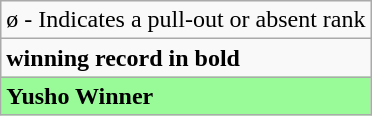<table class="wikitable">
<tr>
<td>ø - Indicates a pull-out or absent rank</td>
</tr>
<tr>
<td><strong>winning record in bold</strong></td>
</tr>
<tr>
<td style="background: PaleGreen;"><strong>Yusho Winner</strong></td>
</tr>
</table>
